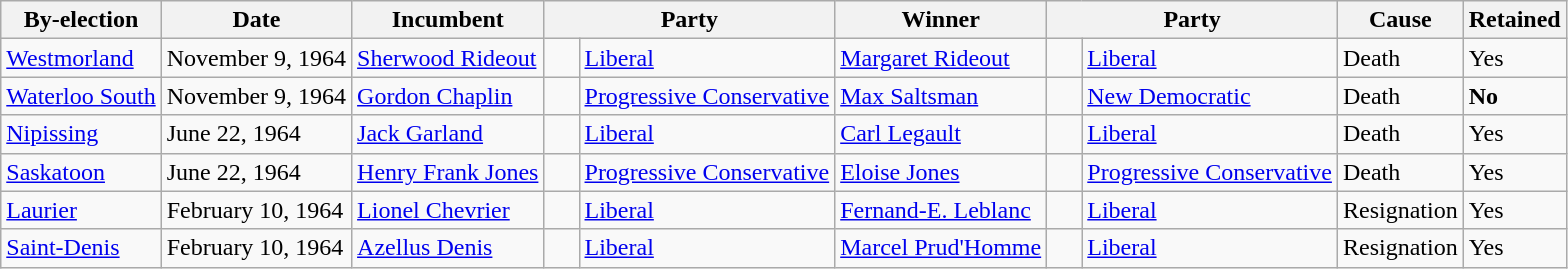<table class="wikitable">
<tr>
<th>By-election</th>
<th>Date</th>
<th>Incumbent</th>
<th colspan=2>Party</th>
<th>Winner</th>
<th colspan=2>Party</th>
<th>Cause</th>
<th>Retained</th>
</tr>
<tr>
<td><a href='#'>Westmorland</a></td>
<td>November 9, 1964</td>
<td><a href='#'>Sherwood Rideout</a></td>
<td>    </td>
<td><a href='#'>Liberal</a></td>
<td><a href='#'>Margaret Rideout</a></td>
<td>    </td>
<td><a href='#'>Liberal</a></td>
<td>Death</td>
<td>Yes</td>
</tr>
<tr>
<td><a href='#'>Waterloo South</a></td>
<td>November 9, 1964</td>
<td><a href='#'>Gordon Chaplin</a></td>
<td>    </td>
<td><a href='#'>Progressive Conservative</a></td>
<td><a href='#'>Max Saltsman</a></td>
<td>    </td>
<td><a href='#'>New Democratic</a></td>
<td>Death</td>
<td><strong>No</strong></td>
</tr>
<tr>
<td><a href='#'>Nipissing</a></td>
<td>June 22, 1964</td>
<td><a href='#'>Jack Garland</a></td>
<td>    </td>
<td><a href='#'>Liberal</a></td>
<td><a href='#'>Carl Legault</a></td>
<td>    </td>
<td><a href='#'>Liberal</a></td>
<td>Death</td>
<td>Yes</td>
</tr>
<tr>
<td><a href='#'>Saskatoon</a></td>
<td>June 22, 1964</td>
<td><a href='#'>Henry Frank Jones</a></td>
<td>    </td>
<td><a href='#'>Progressive Conservative</a></td>
<td><a href='#'>Eloise Jones</a></td>
<td>    </td>
<td><a href='#'>Progressive Conservative</a></td>
<td>Death</td>
<td>Yes</td>
</tr>
<tr>
<td><a href='#'>Laurier</a></td>
<td>February 10, 1964</td>
<td><a href='#'>Lionel Chevrier</a></td>
<td>    </td>
<td><a href='#'>Liberal</a></td>
<td><a href='#'>Fernand-E. Leblanc</a></td>
<td>    </td>
<td><a href='#'>Liberal</a></td>
<td>Resignation</td>
<td>Yes</td>
</tr>
<tr>
<td><a href='#'>Saint-Denis</a></td>
<td>February 10, 1964</td>
<td><a href='#'>Azellus Denis</a></td>
<td>    </td>
<td><a href='#'>Liberal</a></td>
<td><a href='#'>Marcel Prud'Homme</a></td>
<td>    </td>
<td><a href='#'>Liberal</a></td>
<td>Resignation</td>
<td>Yes</td>
</tr>
</table>
